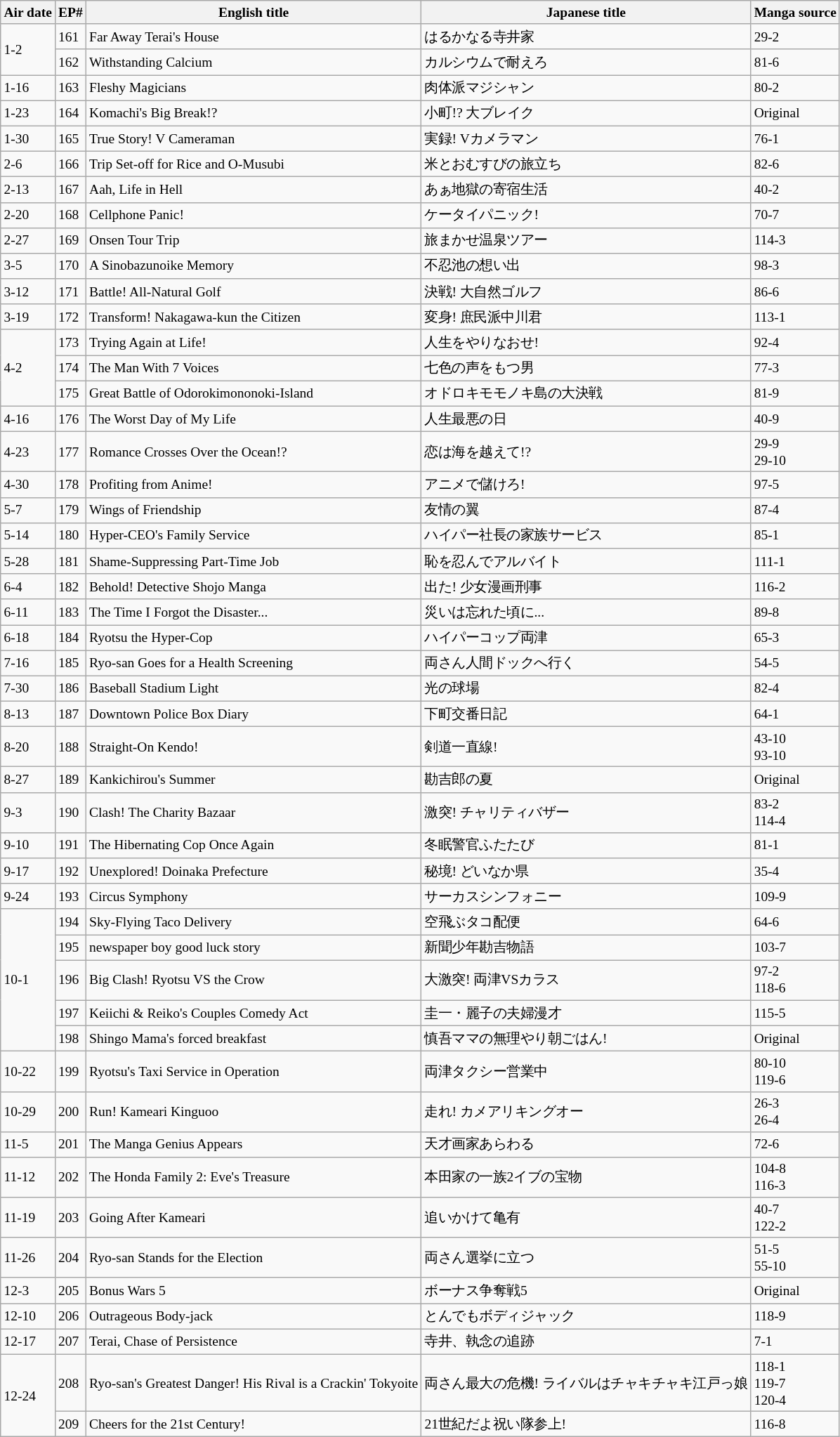<table class="wikitable" style="font-size:small">
<tr>
<th>Air date</th>
<th>EP#</th>
<th>English title</th>
<th>Japanese title</th>
<th>Manga source</th>
</tr>
<tr>
<td rowspan="2">1-2</td>
<td>161</td>
<td>Far Away Terai's House</td>
<td>はるかなる寺井家</td>
<td>29-2</td>
</tr>
<tr>
<td>162</td>
<td>Withstanding Calcium</td>
<td>カルシウムで耐えろ</td>
<td>81-6</td>
</tr>
<tr>
<td>1-16</td>
<td>163</td>
<td>Fleshy Magicians</td>
<td>肉体派マジシャン</td>
<td>80-2</td>
</tr>
<tr>
<td>1-23</td>
<td>164</td>
<td>Komachi's Big Break!?</td>
<td>小町!? 大ブレイク</td>
<td>Original</td>
</tr>
<tr>
<td>1-30</td>
<td>165</td>
<td>True Story! V Cameraman</td>
<td>実録! Vカメラマン</td>
<td>76-1</td>
</tr>
<tr>
<td>2-6</td>
<td>166</td>
<td>Trip Set-off for Rice and O-Musubi</td>
<td>米とおむすびの旅立ち</td>
<td>82-6</td>
</tr>
<tr>
<td>2-13</td>
<td>167</td>
<td>Aah, Life in Hell</td>
<td>あぁ地獄の寄宿生活</td>
<td>40-2</td>
</tr>
<tr>
<td>2-20</td>
<td>168</td>
<td>Cellphone Panic!</td>
<td>ケータイパニック!</td>
<td>70-7</td>
</tr>
<tr>
<td>2-27</td>
<td>169</td>
<td>Onsen Tour Trip</td>
<td>旅まかせ温泉ツアー</td>
<td>114-3</td>
</tr>
<tr>
<td>3-5</td>
<td>170</td>
<td>A Sinobazunoike Memory</td>
<td>不忍池の想い出</td>
<td>98-3</td>
</tr>
<tr>
<td>3-12</td>
<td>171</td>
<td>Battle! All-Natural Golf</td>
<td>決戦! 大自然ゴルフ</td>
<td>86-6</td>
</tr>
<tr>
<td>3-19</td>
<td>172</td>
<td>Transform! Nakagawa-kun the Citizen</td>
<td>変身! 庶民派中川君</td>
<td>113-1</td>
</tr>
<tr>
<td rowspan="3">4-2</td>
<td>173</td>
<td>Trying Again at Life!</td>
<td>人生をやりなおせ!</td>
<td>92-4</td>
</tr>
<tr>
<td>174</td>
<td>The Man With 7 Voices</td>
<td>七色の声をもつ男</td>
<td>77-3</td>
</tr>
<tr>
<td>175</td>
<td>Great Battle of Odorokimononoki-Island</td>
<td>オドロキモモノキ島の大決戦</td>
<td>81-9</td>
</tr>
<tr>
<td>4-16</td>
<td>176</td>
<td>The Worst Day of My Life</td>
<td>人生最悪の日</td>
<td>40-9</td>
</tr>
<tr>
<td>4-23</td>
<td>177</td>
<td>Romance Crosses Over the Ocean!?</td>
<td>恋は海を越えて!?</td>
<td>29-9<br>29-10</td>
</tr>
<tr>
<td>4-30</td>
<td>178</td>
<td>Profiting from Anime!</td>
<td>アニメで儲けろ!</td>
<td>97-5</td>
</tr>
<tr>
<td>5-7</td>
<td>179</td>
<td>Wings of Friendship</td>
<td>友情の翼</td>
<td>87-4</td>
</tr>
<tr>
<td>5-14</td>
<td>180</td>
<td>Hyper-CEO's Family Service</td>
<td>ハイパー社長の家族サービス</td>
<td>85-1</td>
</tr>
<tr>
<td>5-28</td>
<td>181</td>
<td>Shame-Suppressing Part-Time Job</td>
<td>恥を忍んでアルバイト</td>
<td>111-1</td>
</tr>
<tr>
<td>6-4</td>
<td>182</td>
<td>Behold! Detective Shojo Manga</td>
<td>出た! 少女漫画刑事</td>
<td>116-2</td>
</tr>
<tr>
<td>6-11</td>
<td>183</td>
<td>The Time I Forgot the Disaster...</td>
<td>災いは忘れた頃に...</td>
<td>89-8</td>
</tr>
<tr>
<td>6-18</td>
<td>184</td>
<td>Ryotsu the Hyper-Cop</td>
<td>ハイパーコップ両津</td>
<td>65-3</td>
</tr>
<tr>
<td>7-16</td>
<td>185</td>
<td>Ryo-san Goes for a Health Screening</td>
<td>両さん人間ドックへ行く</td>
<td>54-5</td>
</tr>
<tr>
<td>7-30</td>
<td>186</td>
<td>Baseball Stadium Light</td>
<td>光の球場</td>
<td>82-4</td>
</tr>
<tr>
<td>8-13</td>
<td>187</td>
<td>Downtown Police Box Diary</td>
<td>下町交番日記</td>
<td>64-1</td>
</tr>
<tr>
<td>8-20</td>
<td>188</td>
<td>Straight-On Kendo!</td>
<td>剣道一直線!</td>
<td>43-10<br>93-10</td>
</tr>
<tr>
<td>8-27</td>
<td>189</td>
<td>Kankichirou's Summer</td>
<td>勘吉郎の夏</td>
<td>Original</td>
</tr>
<tr>
<td>9-3</td>
<td>190</td>
<td>Clash! The Charity Bazaar</td>
<td>激突! チャリティバザー</td>
<td>83-2<br>114-4</td>
</tr>
<tr>
<td>9-10</td>
<td>191</td>
<td>The Hibernating Cop Once Again</td>
<td>冬眠警官ふたたび</td>
<td>81-1</td>
</tr>
<tr>
<td>9-17</td>
<td>192</td>
<td>Unexplored! Doinaka Prefecture</td>
<td>秘境! どいなか県</td>
<td>35-4</td>
</tr>
<tr>
<td>9-24</td>
<td>193</td>
<td>Circus Symphony</td>
<td>サーカスシンフォニー</td>
<td>109-9</td>
</tr>
<tr>
<td rowspan="5">10-1</td>
<td>194</td>
<td>Sky-Flying Taco Delivery</td>
<td>空飛ぶタコ配便</td>
<td>64-6</td>
</tr>
<tr>
<td>195</td>
<td>newspaper boy good luck story</td>
<td>新聞少年勘吉物語</td>
<td>103-7</td>
</tr>
<tr>
<td>196</td>
<td>Big Clash! Ryotsu VS the Crow</td>
<td>大激突! 両津VSカラス</td>
<td>97-2<br>118-6</td>
</tr>
<tr>
<td>197</td>
<td>Keiichi & Reiko's Couples Comedy Act</td>
<td>圭一・麗子の夫婦漫才</td>
<td>115-5</td>
</tr>
<tr>
<td>198</td>
<td>Shingo Mama's forced breakfast</td>
<td>慎吾ママの無理やり朝ごはん!</td>
<td>Original</td>
</tr>
<tr>
<td>10-22</td>
<td>199</td>
<td>Ryotsu's Taxi Service in Operation</td>
<td>両津タクシー営業中</td>
<td>80-10<br>119-6</td>
</tr>
<tr>
<td>10-29</td>
<td>200</td>
<td>Run! Kameari Kinguoo</td>
<td>走れ! カメアリキングオー</td>
<td>26-3<br>26-4</td>
</tr>
<tr>
<td>11-5</td>
<td>201</td>
<td>The Manga Genius Appears</td>
<td>天才画家あらわる</td>
<td>72-6</td>
</tr>
<tr>
<td>11-12</td>
<td>202</td>
<td>The Honda Family 2: Eve's Treasure</td>
<td>本田家の一族2イブの宝物</td>
<td>104-8<br>116-3</td>
</tr>
<tr>
<td>11-19</td>
<td>203</td>
<td>Going After Kameari</td>
<td>追いかけて亀有</td>
<td>40-7<br>122-2</td>
</tr>
<tr>
<td>11-26</td>
<td>204</td>
<td>Ryo-san Stands for the Election</td>
<td>両さん選挙に立つ</td>
<td>51-5<br>55-10</td>
</tr>
<tr>
<td>12-3</td>
<td>205</td>
<td>Bonus Wars 5</td>
<td>ボーナス争奪戦5</td>
<td>Original</td>
</tr>
<tr>
<td>12-10</td>
<td>206</td>
<td>Outrageous Body-jack</td>
<td>とんでもボディジャック</td>
<td>118-9</td>
</tr>
<tr>
<td>12-17</td>
<td>207</td>
<td>Terai, Chase of Persistence</td>
<td>寺井、執念の追跡</td>
<td>7-1</td>
</tr>
<tr>
<td rowspan="2">12-24</td>
<td>208</td>
<td>Ryo-san's Greatest Danger! His Rival is a Crackin' Tokyoite</td>
<td>両さん最大の危機! ライバルはチャキチャキ江戸っ娘</td>
<td>118-1<br>119-7<br>120-4</td>
</tr>
<tr>
<td>209</td>
<td>Cheers for the 21st Century!</td>
<td>21世紀だよ祝い隊参上!</td>
<td>116-8</td>
</tr>
</table>
